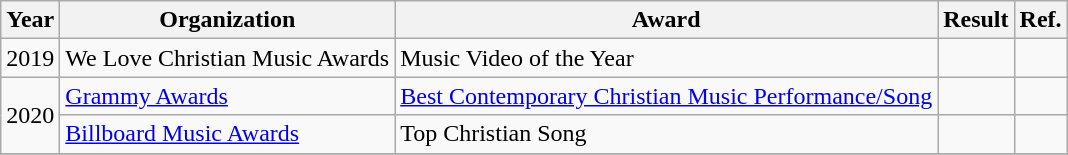<table class="wikitable plainrowheaders">
<tr>
<th>Year</th>
<th>Organization</th>
<th>Award</th>
<th>Result</th>
<th>Ref.</th>
</tr>
<tr>
<td>2019</td>
<td>We Love Christian Music Awards</td>
<td>Music Video of the Year</td>
<td></td>
<td style="text-align:center;"></td>
</tr>
<tr>
<td rowspan="2">2020</td>
<td><a href='#'>Grammy Awards</a></td>
<td><a href='#'>Best Contemporary Christian Music Performance/Song</a></td>
<td></td>
<td></td>
</tr>
<tr>
<td><a href='#'>Billboard Music Awards</a></td>
<td>Top Christian Song</td>
<td></td>
<td style="text-align:center;"></td>
</tr>
<tr>
</tr>
</table>
